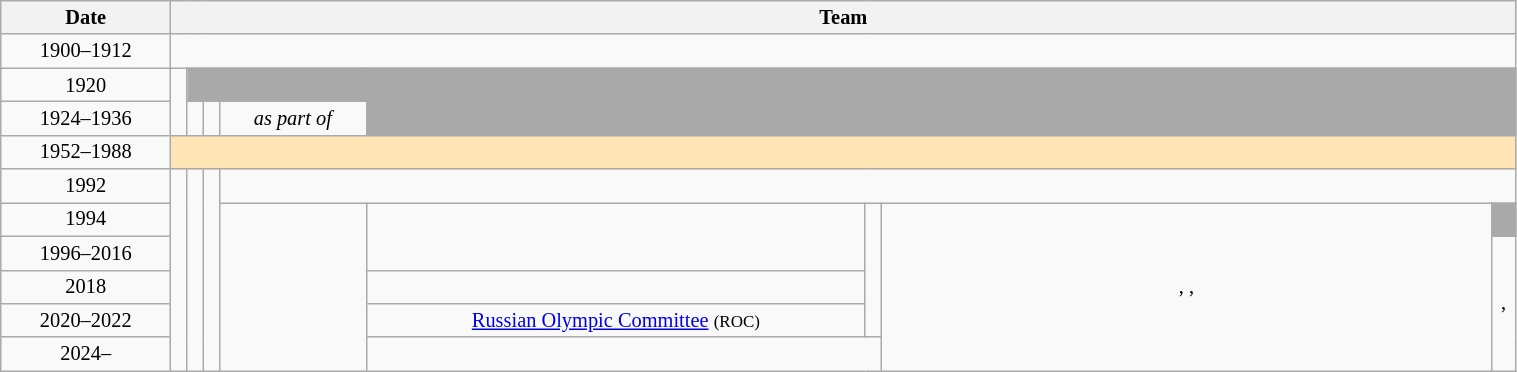<table class="wikitable" style="text-align:center; font-size:85%; width:80%">
<tr>
<th>Date</th>
<th colspan="8">Team</th>
</tr>
<tr>
<td>1900–1912</td>
<td colspan="8"></td>
</tr>
<tr>
<td>1920</td>
<td rowspan=2></td>
<td colspan=3 style="background:darkgray"></td>
<td colspan="5" rowspan="2" style="background:darkgray"></td>
</tr>
<tr>
<td>1924–1936</td>
<td></td>
<td></td>
<td><em>as part of </em></td>
</tr>
<tr>
<td>1952–1988</td>
<td colspan="8" style="background:moccasin"><strong></strong></td>
</tr>
<tr>
<td>1992</td>
<td rowspan="6"></td>
<td rowspan="6"></td>
<td rowspan="6"></td>
<td colspan="5"></td>
</tr>
<tr>
<td>1994</td>
<td rowspan=5></td>
<td rowspan=2></td>
<td rowspan="4"></td>
<td rowspan="5" style="width:400px">, , </td>
<td style="background:darkgray"></td>
</tr>
<tr>
<td>1996–2016</td>
<td rowspan="4">, </td>
</tr>
<tr>
<td>2018</td>
<td></td>
</tr>
<tr>
<td>2020–2022</td>
<td> <a href='#'>Russian Olympic Committee</a> <small>(ROC)</small></td>
</tr>
<tr>
<td>2024–</td>
<td colspan="2"></td>
</tr>
</table>
